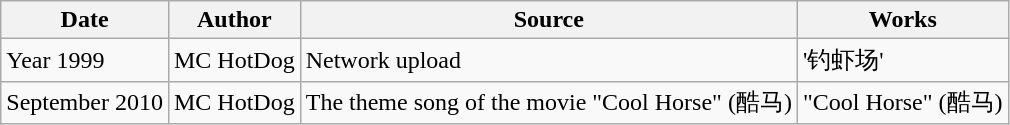<table class="wikitable">
<tr>
<th>Date</th>
<th>Author</th>
<th>Source</th>
<th>Works</th>
</tr>
<tr>
<td>Year 1999</td>
<td>MC HotDog</td>
<td>Network upload</td>
<td>'钓虾场'</td>
</tr>
<tr>
<td>September 2010</td>
<td>MC HotDog</td>
<td>The theme song of the movie "Cool Horse" (酷马)</td>
<td>"Cool Horse" (酷马)</td>
</tr>
</table>
